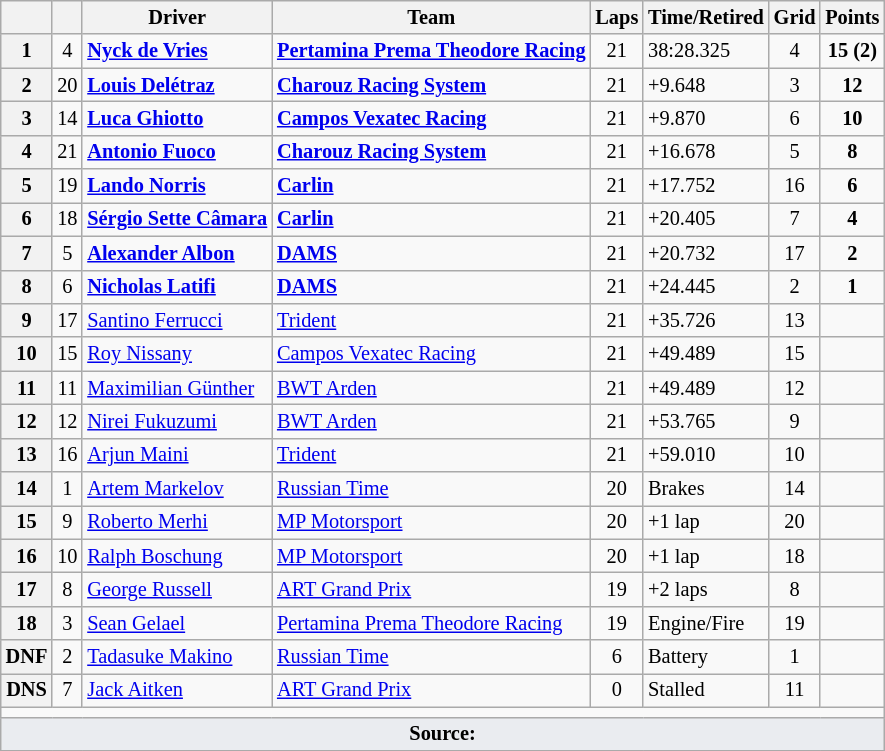<table class="wikitable" style="font-size: 85%;">
<tr>
<th></th>
<th></th>
<th>Driver</th>
<th>Team</th>
<th>Laps</th>
<th>Time/Retired</th>
<th>Grid</th>
<th>Points</th>
</tr>
<tr>
<th>1</th>
<td align="center">4</td>
<td> <strong><a href='#'>Nyck de Vries</a></strong></td>
<td><strong><a href='#'>Pertamina Prema Theodore Racing</a></strong></td>
<td align="center">21</td>
<td>38:28.325</td>
<td align="center">4</td>
<td align="center"><strong>15 (2)</strong></td>
</tr>
<tr>
<th>2</th>
<td align="center">20</td>
<td> <strong><a href='#'>Louis Delétraz</a></strong></td>
<td><strong><a href='#'>Charouz Racing System</a></strong></td>
<td align="center">21</td>
<td>+9.648</td>
<td align="center">3</td>
<td align="center"><strong>12</strong></td>
</tr>
<tr>
<th>3</th>
<td align="center">14</td>
<td> <strong><a href='#'>Luca Ghiotto</a></strong></td>
<td><strong><a href='#'>Campos Vexatec Racing</a></strong></td>
<td align="center">21</td>
<td>+9.870</td>
<td align="center">6</td>
<td align="center"><strong>10</strong></td>
</tr>
<tr>
<th>4</th>
<td align="center">21</td>
<td> <strong><a href='#'>Antonio Fuoco</a></strong></td>
<td><strong><a href='#'>Charouz Racing System</a></strong></td>
<td align="center">21</td>
<td>+16.678</td>
<td align="center">5</td>
<td align="center"><strong>8</strong></td>
</tr>
<tr>
<th>5</th>
<td align="center">19</td>
<td> <strong><a href='#'>Lando Norris</a></strong></td>
<td><strong><a href='#'>Carlin</a></strong></td>
<td align="center">21</td>
<td>+17.752</td>
<td align="center">16</td>
<td align="center"><strong>6</strong></td>
</tr>
<tr>
<th>6</th>
<td align="center">18</td>
<td> <strong><a href='#'>Sérgio Sette Câmara</a></strong></td>
<td><strong><a href='#'>Carlin</a></strong></td>
<td align="center">21</td>
<td>+20.405</td>
<td align="center">7</td>
<td align="center"><strong>4</strong></td>
</tr>
<tr>
<th>7</th>
<td align="center">5</td>
<td> <strong><a href='#'>Alexander Albon</a></strong></td>
<td><strong><a href='#'>DAMS</a></strong></td>
<td align="center">21</td>
<td>+20.732</td>
<td align="center">17</td>
<td align="center"><strong>2</strong></td>
</tr>
<tr>
<th>8</th>
<td align="center">6</td>
<td> <strong><a href='#'>Nicholas Latifi</a></strong></td>
<td><strong><a href='#'>DAMS</a></strong></td>
<td align="center">21</td>
<td>+24.445</td>
<td align="center">2</td>
<td align="center"><strong>1</strong></td>
</tr>
<tr>
<th>9</th>
<td align="center">17</td>
<td> <a href='#'>Santino Ferrucci</a></td>
<td><a href='#'>Trident</a></td>
<td align="center">21</td>
<td>+35.726</td>
<td align="center">13</td>
<td align="center"></td>
</tr>
<tr>
<th>10</th>
<td align="center">15</td>
<td> <a href='#'>Roy Nissany</a></td>
<td><a href='#'>Campos Vexatec Racing</a></td>
<td align="center">21</td>
<td>+49.489</td>
<td align="center">15</td>
<td align="center"></td>
</tr>
<tr>
<th>11</th>
<td align="center">11</td>
<td> <a href='#'>Maximilian Günther</a></td>
<td><a href='#'>BWT Arden</a></td>
<td align="center">21</td>
<td>+49.489</td>
<td align="center">12</td>
<td align="center"></td>
</tr>
<tr>
<th>12</th>
<td align="center">12</td>
<td> <a href='#'>Nirei Fukuzumi</a></td>
<td><a href='#'>BWT Arden</a></td>
<td align="center">21</td>
<td>+53.765</td>
<td align="center">9</td>
<td align="center"></td>
</tr>
<tr>
<th>13</th>
<td align="center">16</td>
<td> <a href='#'>Arjun Maini</a></td>
<td><a href='#'>Trident</a></td>
<td align="center">21</td>
<td>+59.010</td>
<td align="center">10</td>
<td align="center"></td>
</tr>
<tr>
<th>14</th>
<td align="center">1</td>
<td> <a href='#'>Artem Markelov</a></td>
<td><a href='#'>Russian Time</a></td>
<td align="center">20</td>
<td>Brakes</td>
<td align="center">14</td>
<td align="center"></td>
</tr>
<tr>
<th>15</th>
<td align="center">9</td>
<td> <a href='#'>Roberto Merhi</a></td>
<td><a href='#'>MP Motorsport</a></td>
<td align="center">20</td>
<td>+1 lap</td>
<td align="center">20</td>
<td align="center"></td>
</tr>
<tr>
<th>16</th>
<td align="center">10</td>
<td> <a href='#'>Ralph Boschung</a></td>
<td><a href='#'>MP Motorsport</a></td>
<td align="center">20</td>
<td>+1 lap</td>
<td align="center">18</td>
<td align="center"></td>
</tr>
<tr>
<th>17</th>
<td align="center">8</td>
<td> <a href='#'>George Russell</a></td>
<td><a href='#'>ART Grand Prix</a></td>
<td align="center">19</td>
<td>+2 laps</td>
<td align="center">8</td>
<td align="center"></td>
</tr>
<tr>
<th>18</th>
<td align="center">3</td>
<td> <a href='#'>Sean Gelael</a></td>
<td><a href='#'>Pertamina Prema Theodore Racing</a></td>
<td align="center">19</td>
<td>Engine/Fire</td>
<td align="center">19</td>
<td align="center"></td>
</tr>
<tr>
<th>DNF</th>
<td align="center">2</td>
<td> <a href='#'>Tadasuke Makino</a></td>
<td><a href='#'>Russian Time</a></td>
<td align="center">6</td>
<td>Battery</td>
<td align="center">1</td>
<td align="center"></td>
</tr>
<tr>
<th>DNS</th>
<td align="center">7</td>
<td> <a href='#'>Jack Aitken</a></td>
<td><a href='#'>ART Grand Prix</a></td>
<td align="center">0</td>
<td>Stalled</td>
<td align="center">11</td>
<td align="center"></td>
</tr>
<tr>
<td colspan="8" align="center"></td>
</tr>
<tr>
<td style="background:#eaecf0; text-align:center;" colspan="8"><strong>Source:</strong></td>
</tr>
<tr>
</tr>
</table>
